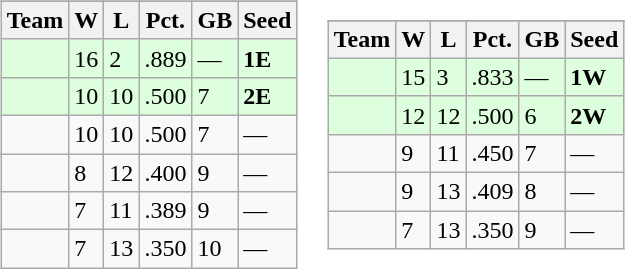<table>
<tr>
<td><br><table class=wikitable>
<tr>
</tr>
<tr>
<th>Team</th>
<th>W</th>
<th>L</th>
<th>Pct.</th>
<th>GB</th>
<th>Seed</th>
</tr>
<tr bgcolor=ddffdd>
<td></td>
<td>16</td>
<td>2</td>
<td>.889</td>
<td>—</td>
<td><strong>1E</strong></td>
</tr>
<tr bgcolor=ddffdd>
<td></td>
<td>10</td>
<td>10</td>
<td>.500</td>
<td>7</td>
<td><strong>2E</strong></td>
</tr>
<tr>
<td></td>
<td>10</td>
<td>10</td>
<td>.500</td>
<td>7</td>
<td>—</td>
</tr>
<tr>
<td></td>
<td>8</td>
<td>12</td>
<td>.400</td>
<td>9</td>
<td>—</td>
</tr>
<tr>
<td></td>
<td>7</td>
<td>11</td>
<td>.389</td>
<td>9</td>
<td>—</td>
</tr>
<tr>
<td></td>
<td>7</td>
<td>13</td>
<td>.350</td>
<td>10</td>
<td>—</td>
</tr>
</table>
</td>
<td><br><table class="wikitable">
<tr>
</tr>
<tr>
<th>Team</th>
<th>W</th>
<th>L</th>
<th>Pct.</th>
<th>GB</th>
<th>Seed</th>
</tr>
<tr bgcolor=ddffdd>
<td></td>
<td>15</td>
<td>3</td>
<td>.833</td>
<td>—</td>
<td><strong>1W</strong></td>
</tr>
<tr bgcolor=ddffdd>
<td></td>
<td>12</td>
<td>12</td>
<td>.500</td>
<td>6</td>
<td><strong>2W</strong></td>
</tr>
<tr>
<td></td>
<td>9</td>
<td>11</td>
<td>.450</td>
<td>7</td>
<td>—</td>
</tr>
<tr>
<td></td>
<td>9</td>
<td>13</td>
<td>.409</td>
<td>8</td>
<td>—</td>
</tr>
<tr>
<td></td>
<td>7</td>
<td>13</td>
<td>.350</td>
<td>9</td>
<td>—</td>
</tr>
</table>
</td>
</tr>
</table>
